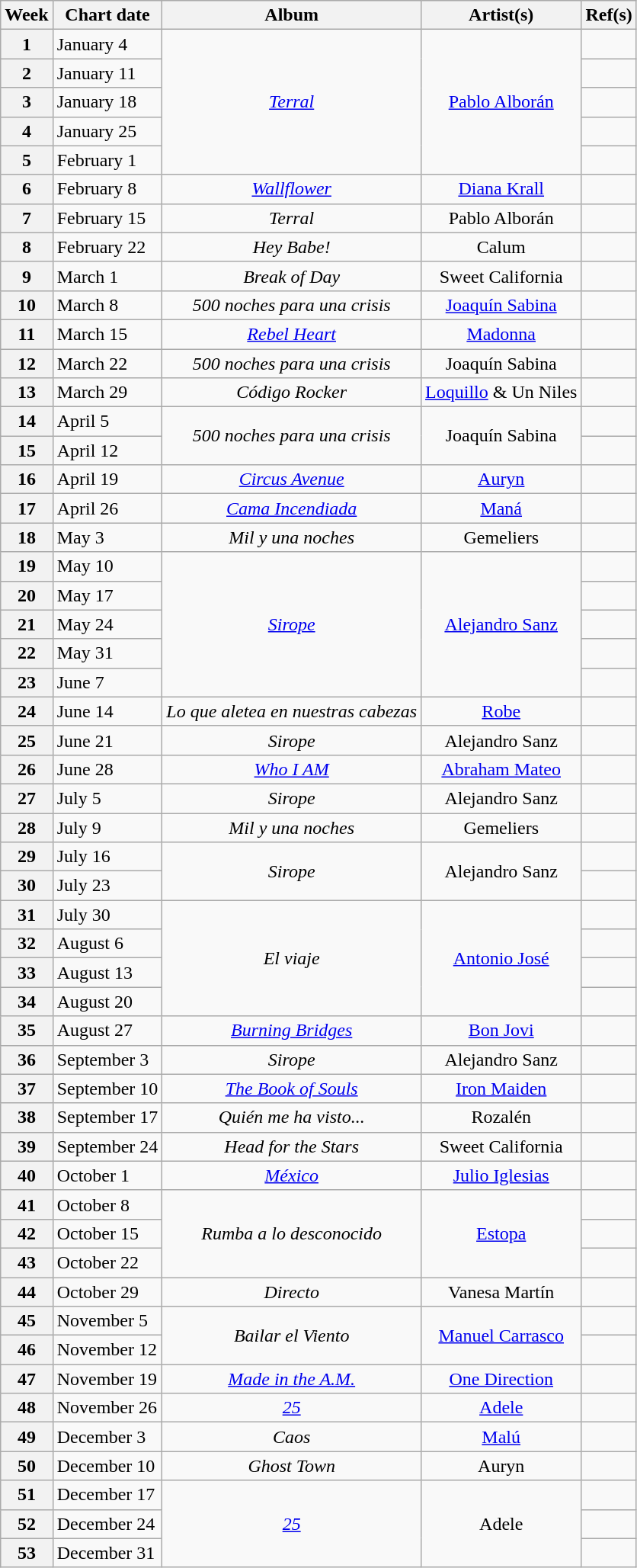<table class="wikitable" style="text-align: center;">
<tr>
<th>Week</th>
<th>Chart date</th>
<th>Album</th>
<th>Artist(s)</th>
<th>Ref(s)</th>
</tr>
<tr>
<th>1</th>
<td style="text-align: left;">January 4</td>
<td rowspan="5"><em><a href='#'>Terral</a></em></td>
<td rowspan="5"><a href='#'>Pablo Alborán</a></td>
<td></td>
</tr>
<tr>
<th>2</th>
<td style="text-align: left;">January 11</td>
<td></td>
</tr>
<tr>
<th>3</th>
<td style="text-align: left;">January 18</td>
<td></td>
</tr>
<tr>
<th>4</th>
<td style="text-align: left;">January 25</td>
<td></td>
</tr>
<tr>
<th>5</th>
<td style="text-align: left;">February 1</td>
<td></td>
</tr>
<tr>
<th>6</th>
<td style="text-align: left;">February 8</td>
<td><em><a href='#'>Wallflower</a></em></td>
<td><a href='#'>Diana Krall</a></td>
<td></td>
</tr>
<tr>
<th>7</th>
<td style="text-align: left;">February 15</td>
<td><em>Terral</em></td>
<td>Pablo Alborán</td>
<td></td>
</tr>
<tr>
<th>8</th>
<td style="text-align: left;">February 22</td>
<td><em>Hey Babe!</em></td>
<td>Calum</td>
<td></td>
</tr>
<tr>
<th>9</th>
<td style="text-align: left;">March 1</td>
<td><em>Break of Day </em></td>
<td>Sweet California</td>
<td></td>
</tr>
<tr>
<th>10</th>
<td style="text-align: left;">March 8</td>
<td><em>500 noches para una crisis</em></td>
<td><a href='#'>Joaquín Sabina</a></td>
<td></td>
</tr>
<tr>
<th>11</th>
<td style="text-align: left;">March 15</td>
<td><em><a href='#'>Rebel Heart</a></em></td>
<td><a href='#'>Madonna</a></td>
<td></td>
</tr>
<tr>
<th>12</th>
<td style="text-align: left;">March 22</td>
<td><em>500 noches para una crisis</em></td>
<td>Joaquín Sabina</td>
<td></td>
</tr>
<tr>
<th>13</th>
<td style="text-align: left;">March 29</td>
<td><em>Código Rocker</em></td>
<td><a href='#'>Loquillo</a> & Un Niles</td>
<td></td>
</tr>
<tr>
<th>14</th>
<td style="text-align: left;">April 5</td>
<td rowspan="2"><em>500 noches para una crisis</em></td>
<td rowspan="2">Joaquín Sabina</td>
<td></td>
</tr>
<tr>
<th>15</th>
<td style="text-align: left;">April 12</td>
<td></td>
</tr>
<tr>
<th>16</th>
<td style="text-align: left;">April 19</td>
<td><em><a href='#'>Circus Avenue</a></em></td>
<td><a href='#'>Auryn</a></td>
<td></td>
</tr>
<tr>
<th>17</th>
<td style="text-align: left;">April 26</td>
<td><em><a href='#'>Cama Incendiada</a></em></td>
<td><a href='#'>Maná</a></td>
<td></td>
</tr>
<tr>
<th>18</th>
<td style="text-align: left;">May 3</td>
<td><em>Mil y una noches</em></td>
<td>Gemeliers</td>
<td></td>
</tr>
<tr>
<th>19</th>
<td style="text-align: left;">May 10</td>
<td rowspan="5"><em><a href='#'>Sirope</a></em></td>
<td rowspan="5"><a href='#'>Alejandro Sanz</a></td>
<td></td>
</tr>
<tr>
<th>20</th>
<td style="text-align: left;">May 17</td>
<td></td>
</tr>
<tr>
<th>21</th>
<td style="text-align: left;">May 24</td>
<td></td>
</tr>
<tr>
<th>22</th>
<td style="text-align: left;">May 31</td>
<td></td>
</tr>
<tr>
<th>23</th>
<td style="text-align: left;">June 7</td>
<td></td>
</tr>
<tr>
<th>24</th>
<td style="text-align: left;">June 14</td>
<td><em>Lo que aletea en nuestras cabezas</em></td>
<td><a href='#'>Robe</a></td>
<td></td>
</tr>
<tr>
<th>25</th>
<td style="text-align: left;">June 21</td>
<td><em>Sirope</em></td>
<td>Alejandro Sanz</td>
<td></td>
</tr>
<tr>
<th>26</th>
<td style="text-align: left;">June 28</td>
<td><em><a href='#'>Who I AM</a></em></td>
<td><a href='#'>Abraham Mateo</a></td>
<td></td>
</tr>
<tr>
<th>27</th>
<td style="text-align: left;">July 5</td>
<td><em>Sirope</em></td>
<td>Alejandro Sanz</td>
<td></td>
</tr>
<tr>
<th>28</th>
<td style="text-align: left;">July 9</td>
<td><em>Mil y una noches</em></td>
<td>Gemeliers</td>
<td></td>
</tr>
<tr>
<th>29</th>
<td style="text-align: left;">July 16</td>
<td rowspan="2"><em>Sirope</em></td>
<td rowspan="2">Alejandro Sanz</td>
<td></td>
</tr>
<tr>
<th>30</th>
<td style="text-align: left;">July 23</td>
<td></td>
</tr>
<tr>
<th>31</th>
<td style="text-align: left;">July 30</td>
<td rowspan="4"><em>El viaje</em></td>
<td rowspan="4"><a href='#'>Antonio José</a></td>
<td></td>
</tr>
<tr>
<th>32</th>
<td style="text-align: left;">August 6</td>
<td></td>
</tr>
<tr>
<th>33</th>
<td style="text-align: left;">August 13</td>
<td></td>
</tr>
<tr>
<th>34</th>
<td style="text-align: left;">August 20</td>
<td></td>
</tr>
<tr>
<th>35</th>
<td style="text-align: left;">August 27</td>
<td><em><a href='#'>Burning Bridges</a></em></td>
<td><a href='#'>Bon Jovi</a></td>
<td></td>
</tr>
<tr>
<th>36</th>
<td style="text-align: left;">September 3</td>
<td><em>Sirope</em></td>
<td>Alejandro Sanz</td>
<td></td>
</tr>
<tr>
<th>37</th>
<td style="text-align: left;">September 10</td>
<td><em><a href='#'>The Book of Souls</a></em></td>
<td><a href='#'>Iron Maiden</a></td>
<td></td>
</tr>
<tr>
<th>38</th>
<td style="text-align: left;">September 17</td>
<td><em>Quién me ha visto...</em></td>
<td>Rozalén</td>
<td></td>
</tr>
<tr>
<th>39</th>
<td style="text-align: left;">September 24</td>
<td><em>Head for the Stars</em></td>
<td>Sweet California</td>
<td></td>
</tr>
<tr>
<th>40</th>
<td style="text-align: left;">October 1</td>
<td><em><a href='#'>México</a></em></td>
<td><a href='#'>Julio Iglesias</a></td>
<td></td>
</tr>
<tr>
<th>41</th>
<td style="text-align: left;">October 8</td>
<td rowspan="3"><em>Rumba a lo desconocido</em></td>
<td rowspan="3"><a href='#'>Estopa</a></td>
<td></td>
</tr>
<tr>
<th>42</th>
<td style="text-align: left;">October 15</td>
<td></td>
</tr>
<tr>
<th>43</th>
<td style="text-align: left;">October 22</td>
<td></td>
</tr>
<tr>
<th>44</th>
<td style="text-align: left;">October 29</td>
<td><em>Directo</em></td>
<td>Vanesa Martín</td>
<td></td>
</tr>
<tr>
<th>45</th>
<td style="text-align: left;">November 5</td>
<td rowspan="2"><em>Bailar el Viento</em></td>
<td rowspan="2"><a href='#'>Manuel Carrasco</a></td>
<td></td>
</tr>
<tr>
<th>46</th>
<td style="text-align: left;">November 12</td>
<td></td>
</tr>
<tr>
<th>47</th>
<td style="text-align: left;">November 19</td>
<td><em><a href='#'>Made in the A.M.</a></em></td>
<td><a href='#'>One Direction</a></td>
<td></td>
</tr>
<tr>
<th>48</th>
<td style="text-align: left;">November 26</td>
<td><em><a href='#'>25</a></em></td>
<td><a href='#'>Adele</a></td>
<td></td>
</tr>
<tr>
<th>49</th>
<td style="text-align: left;">December 3</td>
<td><em>Caos</em></td>
<td><a href='#'>Malú</a></td>
<td></td>
</tr>
<tr>
<th>50</th>
<td style="text-align: left;">December 10</td>
<td><em>Ghost Town</em></td>
<td>Auryn</td>
<td></td>
</tr>
<tr>
<th>51</th>
<td style="text-align: left;">December 17</td>
<td rowspan="3"><em><a href='#'>25</a></em></td>
<td rowspan="3">Adele</td>
<td></td>
</tr>
<tr>
<th>52</th>
<td style="text-align: left;">December 24</td>
<td></td>
</tr>
<tr>
<th>53</th>
<td style="text-align: left;">December 31</td>
<td></td>
</tr>
</table>
